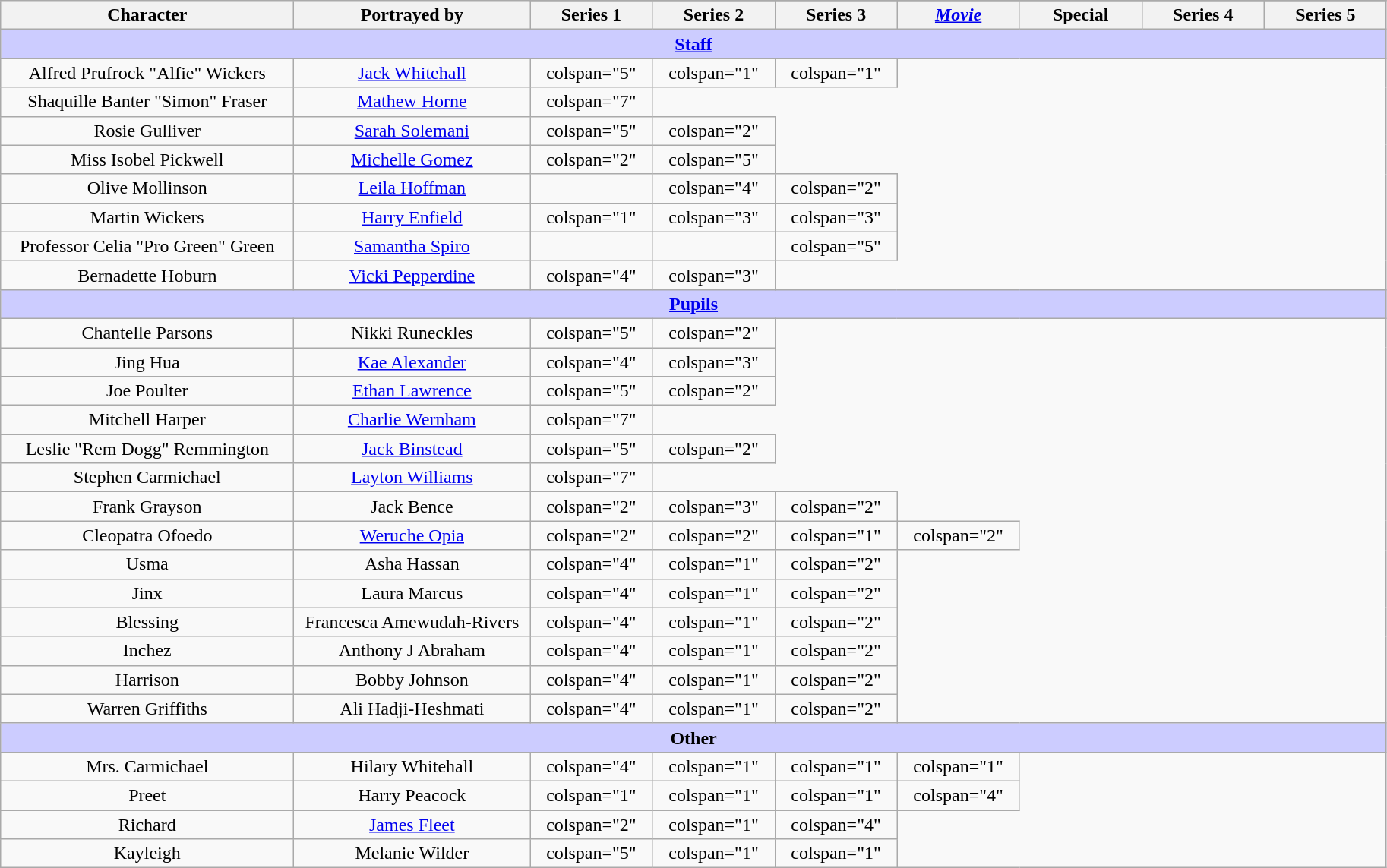<table class="wikitable plainrowheaders" style="text-align:center;">
<tr>
<th scope="col" rowspan="2"  style="width:250px;">Character</th>
<th scope="col" rowspan="2"  style="width:200px;">Portrayed by</th>
</tr>
<tr>
<th style="width:100px;">Series 1</th>
<th style="width:100px;">Series 2</th>
<th style="width:100px;">Series 3</th>
<th style="width:100px;"><em><a href='#'>Movie</a></em></th>
<th style="width:100px;">Special</th>
<th style="width:100px;">Series 4</th>
<th style="width:100px;">Series 5</th>
</tr>
<tr>
<th colspan="9" style="background:#ccf;"><a href='#'>Staff</a></th>
</tr>
<tr>
<td scope="row">Alfred Prufrock "Alfie" Wickers</td>
<td><a href='#'>Jack Whitehall</a></td>
<td>colspan="5" </td>
<td>colspan="1" </td>
<td>colspan="1" </td>
</tr>
<tr>
<td scope="row">Shaquille Banter "Simon" Fraser</td>
<td><a href='#'>Mathew Horne</a></td>
<td>colspan="7" </td>
</tr>
<tr>
<td scope="row">Rosie Gulliver</td>
<td><a href='#'>Sarah Solemani</a></td>
<td>colspan="5" </td>
<td>colspan="2" </td>
</tr>
<tr>
<td scope="row">Miss Isobel Pickwell</td>
<td><a href='#'>Michelle Gomez</a></td>
<td>colspan="2" </td>
<td>colspan="5" </td>
</tr>
<tr>
<td scope="row">Olive Mollinson</td>
<td><a href='#'>Leila Hoffman</a></td>
<td></td>
<td>colspan="4" </td>
<td>colspan="2" </td>
</tr>
<tr>
<td scope="row">Martin Wickers</td>
<td><a href='#'>Harry Enfield</a></td>
<td>colspan="1" </td>
<td>colspan="3" </td>
<td>colspan="3" </td>
</tr>
<tr>
<td scope="row">Professor Celia "Pro Green" Green</td>
<td><a href='#'>Samantha Spiro</a></td>
<td></td>
<td></td>
<td>colspan="5" </td>
</tr>
<tr>
<td scope="row">Bernadette Hoburn</td>
<td><a href='#'>Vicki Pepperdine</a></td>
<td>colspan="4" </td>
<td>colspan="3" </td>
</tr>
<tr>
<th colspan="9" style="background:#ccf;"><a href='#'>Pupils</a></th>
</tr>
<tr>
<td scope="row">Chantelle Parsons</td>
<td>Nikki Runeckles</td>
<td>colspan="5" </td>
<td>colspan="2" </td>
</tr>
<tr>
<td scope="row">Jing Hua</td>
<td><a href='#'>Kae Alexander</a></td>
<td>colspan="4" </td>
<td>colspan="3" </td>
</tr>
<tr>
<td scope="row">Joe Poulter</td>
<td><a href='#'>Ethan Lawrence</a></td>
<td>colspan="5" </td>
<td>colspan="2" </td>
</tr>
<tr>
<td scope="row">Mitchell Harper</td>
<td><a href='#'>Charlie Wernham</a></td>
<td>colspan="7" </td>
</tr>
<tr>
<td scope="row">Leslie "Rem Dogg" Remmington</td>
<td><a href='#'>Jack Binstead</a></td>
<td>colspan="5" </td>
<td>colspan="2" </td>
</tr>
<tr>
<td scope="row">Stephen Carmichael</td>
<td><a href='#'>Layton Williams</a></td>
<td>colspan="7" </td>
</tr>
<tr>
<td scope="row">Frank Grayson</td>
<td>Jack Bence</td>
<td>colspan="2" </td>
<td>colspan="3" </td>
<td>colspan="2" </td>
</tr>
<tr>
<td scope="row">Cleopatra Ofoedo</td>
<td><a href='#'>Weruche Opia</a></td>
<td>colspan="2" </td>
<td>colspan="2" </td>
<td>colspan="1" </td>
<td>colspan="2" </td>
</tr>
<tr>
<td scope="row">Usma</td>
<td>Asha Hassan</td>
<td>colspan="4" </td>
<td>colspan="1" </td>
<td>colspan="2" </td>
</tr>
<tr>
<td scope="row">Jinx</td>
<td>Laura Marcus</td>
<td>colspan="4" </td>
<td>colspan="1" </td>
<td>colspan="2" </td>
</tr>
<tr>
<td scope="row">Blessing</td>
<td>Francesca Amewudah-Rivers</td>
<td>colspan="4" </td>
<td>colspan="1" </td>
<td>colspan="2" </td>
</tr>
<tr>
<td scope="row">Inchez</td>
<td>Anthony J Abraham</td>
<td>colspan="4" </td>
<td>colspan="1" </td>
<td>colspan="2" </td>
</tr>
<tr>
<td scope="row">Harrison</td>
<td>Bobby Johnson</td>
<td>colspan="4" </td>
<td>colspan="1" </td>
<td>colspan="2" </td>
</tr>
<tr>
<td scope="row">Warren Griffiths</td>
<td>Ali Hadji-Heshmati</td>
<td>colspan="4" </td>
<td>colspan="1" </td>
<td>colspan="2" </td>
</tr>
<tr>
<th colspan="9" style="background:#ccf;">Other</th>
</tr>
<tr>
<td scope="row">Mrs. Carmichael</td>
<td>Hilary Whitehall</td>
<td>colspan="4" </td>
<td>colspan="1" </td>
<td>colspan="1" </td>
<td>colspan="1" </td>
</tr>
<tr>
<td scope="row">Preet</td>
<td>Harry Peacock</td>
<td>colspan="1" </td>
<td>colspan="1" </td>
<td>colspan="1" </td>
<td>colspan="4" </td>
</tr>
<tr>
<td scope="row">Richard</td>
<td><a href='#'>James Fleet</a></td>
<td>colspan="2" </td>
<td>colspan="1" </td>
<td>colspan="4" </td>
</tr>
<tr>
<td scope="row">Kayleigh</td>
<td>Melanie Wilder</td>
<td>colspan="5" </td>
<td>colspan="1" </td>
<td>colspan="1" </td>
</tr>
</table>
